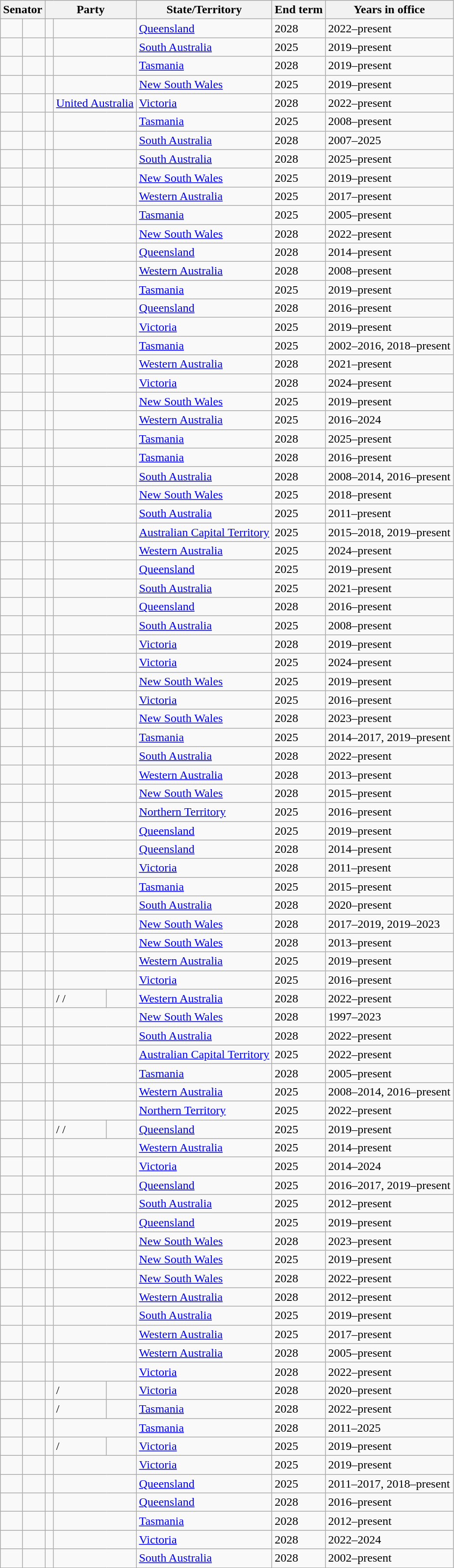<table class="wikitable sortable plainrowheaders">
<tr>
<th colspan="2" class="unsortable" style="text-align: center;">Senator</th>
<th colspan="3">Party</th>
<th>State/Territory</th>
<th>End term</th>
<th>Years in office</th>
</tr>
<tr>
<td></td>
<td><strong></strong><br></td>
<td> </td>
<td colspan=2></td>
<td><a href='#'>Queensland</a></td>
<td>2028</td>
<td>2022–present</td>
</tr>
<tr>
<td></td>
<td><strong></strong><br></td>
<td> </td>
<td colspan=2></td>
<td><a href='#'>South Australia</a></td>
<td>2025</td>
<td>2019–present</td>
</tr>
<tr>
<td></td>
<td><strong></strong><br></td>
<td> </td>
<td colspan=2></td>
<td><a href='#'>Tasmania</a></td>
<td>2028</td>
<td>2019–present</td>
</tr>
<tr>
<td></td>
<td><strong></strong><br></td>
<td> </td>
<td colspan=2></td>
<td><a href='#'>New South Wales</a></td>
<td>2025</td>
<td>2019–present</td>
</tr>
<tr>
<td></td>
<td><strong></strong><br></td>
<td> </td>
<td colspan=2><a href='#'>United Australia</a></td>
<td><a href='#'>Victoria</a></td>
<td>2028</td>
<td>2022–present</td>
</tr>
<tr>
<td></td>
<td><strong></strong><br></td>
<td> </td>
<td colspan=2></td>
<td><a href='#'>Tasmania</a></td>
<td>2025</td>
<td>2008–present</td>
</tr>
<tr>
<td></td>
<td><strong></strong> <br></td>
<td> </td>
<td colspan=2></td>
<td><a href='#'>South Australia</a></td>
<td>2028</td>
<td>2007–2025</td>
</tr>
<tr>
<td></td>
<td><strong></strong> </td>
<td> </td>
<td colspan=2></td>
<td><a href='#'>South Australia</a></td>
<td>2028</td>
<td>2025–present</td>
</tr>
<tr>
<td></td>
<td><strong></strong><br></td>
<td> </td>
<td colspan=2></td>
<td><a href='#'>New South Wales</a></td>
<td>2025</td>
<td>2019–present</td>
</tr>
<tr>
<td></td>
<td><strong></strong><br></td>
<td> </td>
<td colspan=2></td>
<td><a href='#'>Western Australia</a></td>
<td>2025</td>
<td>2017–present</td>
</tr>
<tr>
<td></td>
<td><strong></strong><br></td>
<td> </td>
<td colspan=2></td>
<td><a href='#'>Tasmania</a></td>
<td>2025</td>
<td>2005–present</td>
</tr>
<tr>
<td></td>
<td><strong></strong><br></td>
<td> </td>
<td colspan=2></td>
<td><a href='#'>New South Wales</a></td>
<td>2028</td>
<td>2022–present</td>
</tr>
<tr>
<td></td>
<td><strong></strong><br></td>
<td> </td>
<td colspan=2> </td>
<td><a href='#'>Queensland</a></td>
<td>2028</td>
<td>2014–present</td>
</tr>
<tr>
<td></td>
<td><strong></strong><br></td>
<td> </td>
<td colspan=2></td>
<td><a href='#'>Western Australia</a></td>
<td>2028</td>
<td>2008–present</td>
</tr>
<tr>
<td></td>
<td><strong></strong><br></td>
<td> </td>
<td colspan=2></td>
<td><a href='#'>Tasmania</a></td>
<td>2025</td>
<td>2019–present</td>
</tr>
<tr>
<td></td>
<td><strong></strong><br></td>
<td> </td>
<td colspan=2></td>
<td><a href='#'>Queensland</a></td>
<td>2028</td>
<td>2016–present</td>
</tr>
<tr>
<td></td>
<td><strong></strong><br></td>
<td> </td>
<td colspan=2></td>
<td><a href='#'>Victoria</a></td>
<td>2025</td>
<td>2019–present</td>
</tr>
<tr>
<td></td>
<td><strong></strong><br></td>
<td> </td>
<td colspan=2></td>
<td><a href='#'>Tasmania</a></td>
<td>2025</td>
<td>2002–2016, 2018–present</td>
</tr>
<tr>
<td></td>
<td><strong></strong><br></td>
<td> </td>
<td colspan=2></td>
<td><a href='#'>Western Australia</a></td>
<td>2028</td>
<td>2021–present</td>
</tr>
<tr>
<td></td>
<td><strong></strong> </td>
<td> </td>
<td colspan=2></td>
<td><a href='#'>Victoria</a></td>
<td>2028</td>
<td>2024–present</td>
</tr>
<tr>
<td></td>
<td><strong></strong><br></td>
<td> </td>
<td colspan=2></td>
<td><a href='#'>New South Wales</a></td>
<td>2025</td>
<td>2019–present</td>
</tr>
<tr>
<td></td>
<td><strong></strong> <br></td>
<td> </td>
<td colspan=2></td>
<td><a href='#'>Western Australia</a></td>
<td>2025</td>
<td>2016–2024</td>
</tr>
<tr>
<td></td>
<td><strong></strong> <br></td>
<td> </td>
<td colspan=2></td>
<td><a href='#'>Tasmania</a></td>
<td>2028</td>
<td>2025–present</td>
</tr>
<tr>
<td></td>
<td><strong></strong><br></td>
<td> </td>
<td colspan=2></td>
<td><a href='#'>Tasmania</a></td>
<td>2028</td>
<td>2016–present</td>
</tr>
<tr>
<td></td>
<td><strong></strong><br></td>
<td> </td>
<td colspan=2></td>
<td><a href='#'>South Australia</a></td>
<td>2028</td>
<td>2008–2014, 2016–present</td>
</tr>
<tr>
<td></td>
<td><strong></strong><br></td>
<td> </td>
<td colspan=2></td>
<td><a href='#'>New South Wales</a></td>
<td>2025</td>
<td>2018–present</td>
</tr>
<tr>
<td></td>
<td><strong></strong><br></td>
<td> </td>
<td colspan=2></td>
<td><a href='#'>South Australia</a></td>
<td>2025</td>
<td>2011–present</td>
</tr>
<tr>
<td></td>
<td><strong></strong><br></td>
<td> </td>
<td colspan=2></td>
<td><a href='#'>Australian Capital Territory</a></td>
<td>2025</td>
<td>2015–2018, 2019–present</td>
</tr>
<tr>
<td></td>
<td><strong></strong> <br></td>
<td> </td>
<td colspan=2></td>
<td><a href='#'>Western Australia</a></td>
<td>2025</td>
<td>2024–present</td>
</tr>
<tr>
<td></td>
<td><strong></strong><br></td>
<td> </td>
<td colspan=2></td>
<td><a href='#'>Queensland</a></td>
<td>2025</td>
<td>2019–present</td>
</tr>
<tr>
<td></td>
<td><strong></strong><br></td>
<td> </td>
<td colspan=2></td>
<td><a href='#'>South Australia</a></td>
<td>2025</td>
<td>2021–present</td>
</tr>
<tr>
<td></td>
<td><strong></strong><br></td>
<td> </td>
<td colspan=2></td>
<td><a href='#'>Queensland</a></td>
<td>2028</td>
<td>2016–present</td>
</tr>
<tr>
<td></td>
<td><strong></strong><br></td>
<td> </td>
<td colspan=2></td>
<td><a href='#'>South Australia</a></td>
<td>2025</td>
<td>2008–present</td>
</tr>
<tr>
<td></td>
<td><strong></strong><br></td>
<td> </td>
<td colspan=2></td>
<td><a href='#'>Victoria</a></td>
<td>2028</td>
<td>2019–present</td>
</tr>
<tr>
<td></td>
<td><strong></strong> <br></td>
<td> </td>
<td colspan=2></td>
<td><a href='#'>Victoria</a></td>
<td>2025</td>
<td>2024–present</td>
</tr>
<tr>
<td></td>
<td><strong></strong><br></td>
<td> </td>
<td colspan=2></td>
<td><a href='#'>New South Wales</a></td>
<td>2025</td>
<td>2019–present</td>
</tr>
<tr>
<td></td>
<td><strong></strong><br></td>
<td> </td>
<td colspan=2></td>
<td><a href='#'>Victoria</a></td>
<td>2025</td>
<td>2016–present</td>
</tr>
<tr>
<td></td>
<td><strong></strong> <br></td>
<td> </td>
<td colspan=2></td>
<td><a href='#'>New South Wales</a></td>
<td>2028</td>
<td>2023–present</td>
</tr>
<tr>
<td></td>
<td><strong></strong><br></td>
<td> </td>
<td colspan=2></td>
<td><a href='#'>Tasmania</a></td>
<td>2025</td>
<td>2014–2017, 2019–present</td>
</tr>
<tr>
<td></td>
<td><strong></strong><br></td>
<td> </td>
<td colspan=2></td>
<td><a href='#'>South Australia</a></td>
<td>2028</td>
<td>2022–present</td>
</tr>
<tr>
<td></td>
<td><strong></strong><br></td>
<td> </td>
<td colspan=2></td>
<td><a href='#'>Western Australia</a></td>
<td>2028</td>
<td>2013–present</td>
</tr>
<tr>
<td></td>
<td><strong></strong><br></td>
<td> </td>
<td colspan=2></td>
<td><a href='#'>New South Wales</a></td>
<td>2028</td>
<td>2015–present</td>
</tr>
<tr>
<td></td>
<td><strong></strong><br></td>
<td> </td>
<td colspan=2></td>
<td><a href='#'>Northern Territory</a></td>
<td>2025</td>
<td>2016–present</td>
</tr>
<tr>
<td></td>
<td><strong></strong><br></td>
<td> </td>
<td colspan=2> </td>
<td><a href='#'>Queensland</a></td>
<td>2025</td>
<td>2019–present</td>
</tr>
<tr>
<td></td>
<td><strong></strong><br></td>
<td> </td>
<td colspan=2> </td>
<td><a href='#'>Queensland</a></td>
<td>2028</td>
<td>2014–present</td>
</tr>
<tr>
<td></td>
<td><strong></strong><br></td>
<td> </td>
<td colspan=2></td>
<td><a href='#'>Victoria</a></td>
<td>2028</td>
<td>2011–present</td>
</tr>
<tr>
<td></td>
<td><strong></strong><br></td>
<td> </td>
<td colspan=2></td>
<td><a href='#'>Tasmania</a></td>
<td>2025</td>
<td>2015–present</td>
</tr>
<tr>
<td></td>
<td><strong></strong><br></td>
<td> </td>
<td colspan=2></td>
<td><a href='#'>South Australia</a></td>
<td>2028</td>
<td>2020–present</td>
</tr>
<tr>
<td></td>
<td><strong></strong> <br></td>
<td> </td>
<td colspan=2></td>
<td><a href='#'>New South Wales</a></td>
<td>2028</td>
<td>2017–2019, 2019–2023</td>
</tr>
<tr>
<td></td>
<td><strong></strong><br></td>
<td> </td>
<td colspan=2></td>
<td><a href='#'>New South Wales</a></td>
<td>2028</td>
<td>2013–present</td>
</tr>
<tr>
<td></td>
<td><strong></strong><br></td>
<td> </td>
<td colspan=2></td>
<td><a href='#'>Western Australia</a></td>
<td>2025</td>
<td>2019–present</td>
</tr>
<tr>
<td></td>
<td><strong></strong><br></td>
<td> </td>
<td colspan=2></td>
<td><a href='#'>Victoria</a></td>
<td>2025</td>
<td>2016–present</td>
</tr>
<tr>
<td></td>
<td><strong></strong><br></td>
<td> </td>
<td> /  / </td>
<td> </td>
<td><a href='#'>Western Australia</a></td>
<td>2028</td>
<td>2022–present</td>
</tr>
<tr>
<td></td>
<td><strong></strong> <br></td>
<td> </td>
<td colspan=2></td>
<td><a href='#'>New South Wales</a></td>
<td>2028</td>
<td>1997–2023</td>
</tr>
<tr>
<td></td>
<td><strong></strong><br></td>
<td> </td>
<td colspan=2></td>
<td><a href='#'>South Australia</a></td>
<td>2028</td>
<td>2022–present</td>
</tr>
<tr>
<td></td>
<td><strong></strong><br></td>
<td> </td>
<td colspan=2></td>
<td><a href='#'>Australian Capital Territory</a></td>
<td>2025</td>
<td>2022–present</td>
</tr>
<tr>
<td></td>
<td><strong></strong><br></td>
<td> </td>
<td colspan=2></td>
<td><a href='#'>Tasmania</a></td>
<td>2028</td>
<td>2005–present</td>
</tr>
<tr>
<td></td>
<td><strong></strong><br></td>
<td> </td>
<td colspan=2></td>
<td><a href='#'>Western Australia</a></td>
<td>2025</td>
<td>2008–2014, 2016–present</td>
</tr>
<tr>
<td></td>
<td><strong></strong><br></td>
<td> </td>
<td colspan=2> </td>
<td><a href='#'>Northern Territory</a></td>
<td>2025</td>
<td>2022–present</td>
</tr>
<tr>
<td></td>
<td><strong></strong><br></td>
<td> </td>
<td> /  / </td>
<td> </td>
<td><a href='#'>Queensland</a></td>
<td>2025</td>
<td>2019–present</td>
</tr>
<tr>
<td></td>
<td><strong></strong> <strong></strong><br></td>
<td> </td>
<td colspan=2></td>
<td><a href='#'>Western Australia</a></td>
<td>2025</td>
<td>2014–present</td>
</tr>
<tr>
<td></td>
<td><strong></strong> <br></td>
<td> </td>
<td colspan=2></td>
<td><a href='#'>Victoria</a></td>
<td>2025</td>
<td>2014–2024</td>
</tr>
<tr>
<td></td>
<td><strong></strong><br></td>
<td> </td>
<td colspan=2></td>
<td><a href='#'>Queensland</a></td>
<td>2025</td>
<td>2016–2017, 2019–present</td>
</tr>
<tr>
<td></td>
<td><strong></strong><br></td>
<td> </td>
<td colspan=2></td>
<td><a href='#'>South Australia</a></td>
<td>2025</td>
<td>2012–present</td>
</tr>
<tr>
<td></td>
<td><strong></strong><br></td>
<td> </td>
<td colspan=2> </td>
<td><a href='#'>Queensland</a></td>
<td>2025</td>
<td>2019–present</td>
</tr>
<tr>
<td></td>
<td><strong></strong> <br></td>
<td> </td>
<td colspan=2></td>
<td><a href='#'>New South Wales</a></td>
<td>2028</td>
<td>2023–present</td>
</tr>
<tr>
<td></td>
<td><strong></strong><br></td>
<td> </td>
<td colspan=2></td>
<td><a href='#'>New South Wales</a></td>
<td>2025</td>
<td>2019–present</td>
</tr>
<tr>
<td></td>
<td><strong></strong><br></td>
<td> </td>
<td colspan=2></td>
<td><a href='#'>New South Wales</a></td>
<td>2028</td>
<td>2022–present</td>
</tr>
<tr>
<td></td>
<td><strong></strong><br></td>
<td> </td>
<td colspan=2></td>
<td><a href='#'>Western Australia</a></td>
<td>2028</td>
<td>2012–present</td>
</tr>
<tr>
<td></td>
<td><strong></strong><br></td>
<td> </td>
<td colspan=2></td>
<td><a href='#'>South Australia</a></td>
<td>2025</td>
<td>2019–present</td>
</tr>
<tr>
<td></td>
<td><strong></strong><br></td>
<td> </td>
<td colspan=2></td>
<td><a href='#'>Western Australia</a></td>
<td>2025</td>
<td>2017–present</td>
</tr>
<tr>
<td></td>
<td><strong></strong><br></td>
<td> </td>
<td colspan=2></td>
<td><a href='#'>Western Australia</a></td>
<td>2028</td>
<td>2005–present</td>
</tr>
<tr>
<td></td>
<td><strong></strong><br></td>
<td> </td>
<td colspan=2></td>
<td><a href='#'>Victoria</a></td>
<td>2028</td>
<td>2022–present</td>
</tr>
<tr>
<td></td>
<td><strong></strong><br></td>
<td> </td>
<td> / </td>
<td> </td>
<td><a href='#'>Victoria</a></td>
<td>2028</td>
<td>2020–present</td>
</tr>
<tr>
<td></td>
<td><strong></strong><br></td>
<td> </td>
<td> /<br>
</td>
<td> </td>
<td><a href='#'>Tasmania</a></td>
<td>2028</td>
<td>2022–present</td>
</tr>
<tr>
<td></td>
<td><strong></strong> <br></td>
<td> </td>
<td colspan=2></td>
<td><a href='#'>Tasmania</a></td>
<td>2028</td>
<td>2011–2025</td>
</tr>
<tr>
<td></td>
<td><strong></strong><br></td>
<td> </td>
<td> / </td>
<td> </td>
<td><a href='#'>Victoria</a></td>
<td>2025</td>
<td>2019–present</td>
</tr>
<tr>
<td></td>
<td><strong></strong><br></td>
<td> </td>
<td colspan=2></td>
<td><a href='#'>Victoria</a></td>
<td>2025</td>
<td>2019–present</td>
</tr>
<tr>
<td></td>
<td><strong></strong><br></td>
<td> </td>
<td colspan=2></td>
<td><a href='#'>Queensland</a></td>
<td>2025</td>
<td>2011–2017, 2018–present</td>
</tr>
<tr>
<td></td>
<td><strong></strong><br></td>
<td> </td>
<td colspan=2></td>
<td><a href='#'>Queensland</a></td>
<td>2028</td>
<td>2016–present</td>
</tr>
<tr>
<td></td>
<td><strong></strong><br></td>
<td> </td>
<td colspan=2></td>
<td><a href='#'>Tasmania</a></td>
<td>2028</td>
<td>2012–present</td>
</tr>
<tr>
<td></td>
<td><strong></strong> <br></td>
<td> </td>
<td colspan=2></td>
<td><a href='#'>Victoria</a></td>
<td>2028</td>
<td>2022–2024</td>
</tr>
<tr>
<td></td>
<td><strong></strong><br></td>
<td> </td>
<td colspan=2></td>
<td><a href='#'>South Australia</a></td>
<td>2028</td>
<td>2002–present</td>
</tr>
</table>
